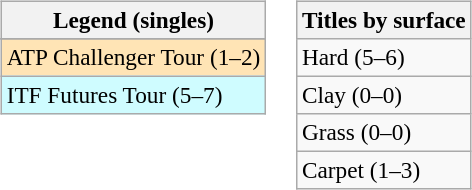<table>
<tr valign=top>
<td><br><table class=wikitable style=font-size:97%>
<tr>
<th>Legend (singles)</th>
</tr>
<tr bgcolor=e5d1cb>
</tr>
<tr bgcolor=moccasin>
<td>ATP Challenger Tour (1–2)</td>
</tr>
<tr bgcolor=cffcff>
<td>ITF Futures Tour (5–7)</td>
</tr>
</table>
</td>
<td><br><table class=wikitable style=font-size:97%>
<tr>
<th>Titles by surface</th>
</tr>
<tr>
<td>Hard (5–6)</td>
</tr>
<tr>
<td>Clay (0–0)</td>
</tr>
<tr>
<td>Grass (0–0)</td>
</tr>
<tr>
<td>Carpet (1–3)</td>
</tr>
</table>
</td>
</tr>
</table>
